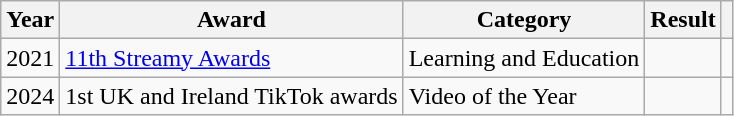<table class="wikitable sortable plainrowheaders">
<tr>
<th scope="col">Year</th>
<th scope="col">Award</th>
<th scope="col">Category</th>
<th scope="col">Result</th>
<th scope="col" class="unsortable"></th>
</tr>
<tr>
<td rowspan="1">2021</td>
<td><a href='#'>11th Streamy Awards</a></td>
<td>Learning and Education</td>
<td></td>
<td></td>
</tr>
<tr>
<td>2024</td>
<td>1st UK and Ireland TikTok awards</td>
<td>Video of the Year</td>
<td></td>
<td></td>
</tr>
</table>
